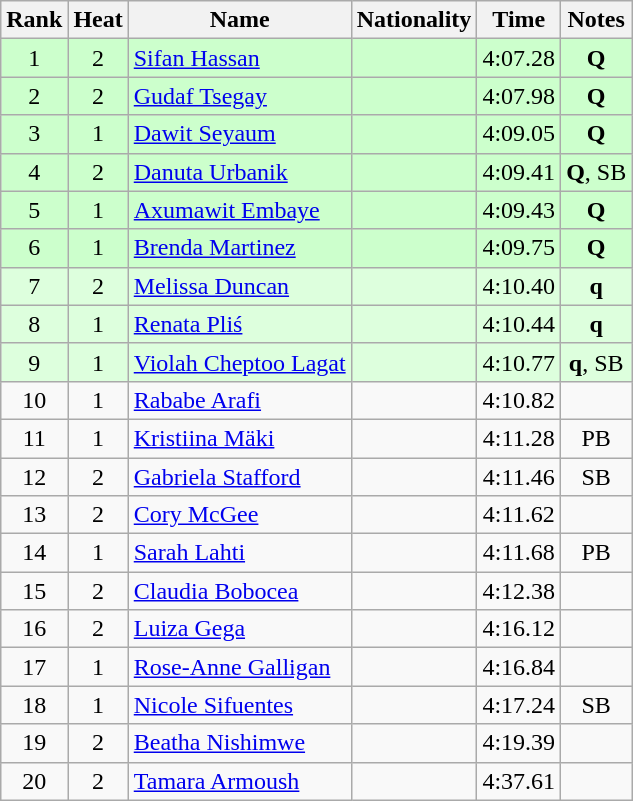<table class="wikitable sortable" style="text-align:center">
<tr>
<th>Rank</th>
<th>Heat</th>
<th>Name</th>
<th>Nationality</th>
<th>Time</th>
<th>Notes</th>
</tr>
<tr bgcolor=ccffcc>
<td>1</td>
<td>2</td>
<td align=left><a href='#'>Sifan Hassan</a></td>
<td align=left></td>
<td>4:07.28</td>
<td><strong>Q</strong></td>
</tr>
<tr bgcolor=ccffcc>
<td>2</td>
<td>2</td>
<td align=left><a href='#'>Gudaf Tsegay</a></td>
<td align=left></td>
<td>4:07.98</td>
<td><strong>Q</strong></td>
</tr>
<tr bgcolor=ccffcc>
<td>3</td>
<td>1</td>
<td align=left><a href='#'>Dawit Seyaum</a></td>
<td align=left></td>
<td>4:09.05</td>
<td><strong>Q</strong></td>
</tr>
<tr bgcolor=ccffcc>
<td>4</td>
<td>2</td>
<td align=left><a href='#'>Danuta Urbanik</a></td>
<td align=left></td>
<td>4:09.41</td>
<td><strong>Q</strong>, SB</td>
</tr>
<tr bgcolor=ccffcc>
<td>5</td>
<td>1</td>
<td align=left><a href='#'>Axumawit Embaye</a></td>
<td align=left></td>
<td>4:09.43</td>
<td><strong>Q</strong></td>
</tr>
<tr bgcolor=ccffcc>
<td>6</td>
<td>1</td>
<td align=left><a href='#'>Brenda Martinez</a></td>
<td align=left></td>
<td>4:09.75</td>
<td><strong>Q</strong></td>
</tr>
<tr bgcolor=ddffdd>
<td>7</td>
<td>2</td>
<td align=left><a href='#'>Melissa Duncan</a></td>
<td align=left></td>
<td>4:10.40</td>
<td><strong>q</strong></td>
</tr>
<tr bgcolor=ddffdd>
<td>8</td>
<td>1</td>
<td align=left><a href='#'>Renata Pliś</a></td>
<td align=left></td>
<td>4:10.44</td>
<td><strong>q</strong></td>
</tr>
<tr bgcolor=ddffdd>
<td>9</td>
<td>1</td>
<td align=left><a href='#'>Violah Cheptoo Lagat</a></td>
<td align=left></td>
<td>4:10.77</td>
<td><strong>q</strong>, SB</td>
</tr>
<tr>
<td>10</td>
<td>1</td>
<td align=left><a href='#'>Rababe Arafi</a></td>
<td align=left></td>
<td>4:10.82</td>
<td></td>
</tr>
<tr>
<td>11</td>
<td>1</td>
<td align=left><a href='#'>Kristiina Mäki</a></td>
<td align=left></td>
<td>4:11.28</td>
<td>PB</td>
</tr>
<tr>
<td>12</td>
<td>2</td>
<td align=left><a href='#'>Gabriela Stafford</a></td>
<td align=left></td>
<td>4:11.46</td>
<td>SB</td>
</tr>
<tr>
<td>13</td>
<td>2</td>
<td align=left><a href='#'>Cory McGee</a></td>
<td align=left></td>
<td>4:11.62</td>
<td></td>
</tr>
<tr>
<td>14</td>
<td>1</td>
<td align=left><a href='#'>Sarah Lahti</a></td>
<td align=left></td>
<td>4:11.68</td>
<td>PB</td>
</tr>
<tr>
<td>15</td>
<td>2</td>
<td align=left><a href='#'>Claudia Bobocea</a></td>
<td align=left></td>
<td>4:12.38</td>
<td></td>
</tr>
<tr>
<td>16</td>
<td>2</td>
<td align=left><a href='#'>Luiza Gega</a></td>
<td align=left></td>
<td>4:16.12</td>
<td></td>
</tr>
<tr>
<td>17</td>
<td>1</td>
<td align=left><a href='#'>Rose-Anne Galligan</a></td>
<td align=left></td>
<td>4:16.84</td>
<td></td>
</tr>
<tr>
<td>18</td>
<td>1</td>
<td align=left><a href='#'>Nicole Sifuentes</a></td>
<td align=left></td>
<td>4:17.24</td>
<td>SB</td>
</tr>
<tr>
<td>19</td>
<td>2</td>
<td align=left><a href='#'>Beatha Nishimwe</a></td>
<td align=left></td>
<td>4:19.39</td>
<td></td>
</tr>
<tr>
<td>20</td>
<td>2</td>
<td align=left><a href='#'>Tamara Armoush</a></td>
<td align=left></td>
<td>4:37.61</td>
<td></td>
</tr>
</table>
